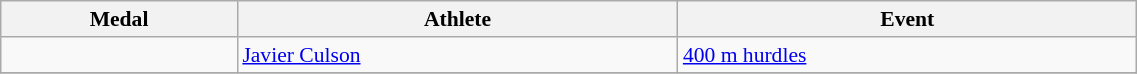<table class="wikitable" style="font-size:90%" width=60%>
<tr>
<th>Medal</th>
<th>Athlete</th>
<th>Event</th>
</tr>
<tr>
<td></td>
<td><a href='#'>Javier Culson</a></td>
<td><a href='#'>400 m hurdles</a></td>
</tr>
<tr>
</tr>
</table>
